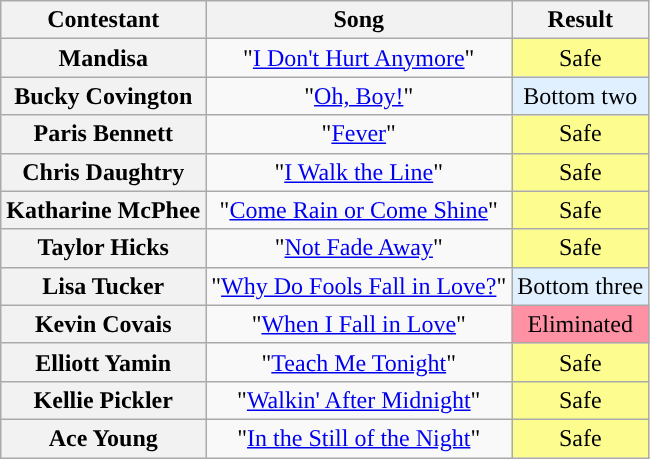<table class="wikitable unsortable" style="text-align:center;">
<tr>
<th scope="col">Contestant</th>
<th scope="col">Song</th>
<th scope="col">Result</th>
</tr>
<tr>
<th scope="row">Mandisa</th>
<td>"<a href='#'>I Don't Hurt Anymore</a>"</td>
<td style="background:#FDFC8F">Safe</td>
</tr>
<tr>
<th scope="row">Bucky Covington</th>
<td>"<a href='#'>Oh, Boy!</a>"</td>
<td bgcolor="E0F0FF">Bottom two</td>
</tr>
<tr>
<th scope="row">Paris Bennett</th>
<td>"<a href='#'>Fever</a>"</td>
<td style="background:#FDFC8F">Safe</td>
</tr>
<tr>
<th scope="row">Chris Daughtry</th>
<td>"<a href='#'>I Walk the Line</a>"</td>
<td style="background:#FDFC8F">Safe</td>
</tr>
<tr>
<th scope="row">Katharine McPhee</th>
<td>"<a href='#'>Come Rain or Come Shine</a>"</td>
<td style="background:#FDFC8F">Safe</td>
</tr>
<tr>
<th scope="row">Taylor Hicks</th>
<td>"<a href='#'>Not Fade Away</a>"</td>
<td style="background:#FDFC8F">Safe</td>
</tr>
<tr>
<th scope="row">Lisa Tucker</th>
<td>"<a href='#'>Why Do Fools Fall in Love?</a>"</td>
<td bgcolor="E0F0FF">Bottom three</td>
</tr>
<tr>
<th scope="row">Kevin Covais</th>
<td>"<a href='#'>When I Fall in Love</a>"</td>
<td bgcolor="FF91A4">Eliminated</td>
</tr>
<tr>
<th scope="row">Elliott Yamin</th>
<td>"<a href='#'>Teach Me Tonight</a>"</td>
<td style="background:#FDFC8F">Safe</td>
</tr>
<tr>
<th scope="row">Kellie Pickler</th>
<td>"<a href='#'>Walkin' After Midnight</a>"</td>
<td style="background:#FDFC8F">Safe</td>
</tr>
<tr>
<th scope="row">Ace Young</th>
<td>"<a href='#'>In the Still of the Night</a>"</td>
<td style="background:#FDFC8F">Safe</td>
</tr>
</table>
